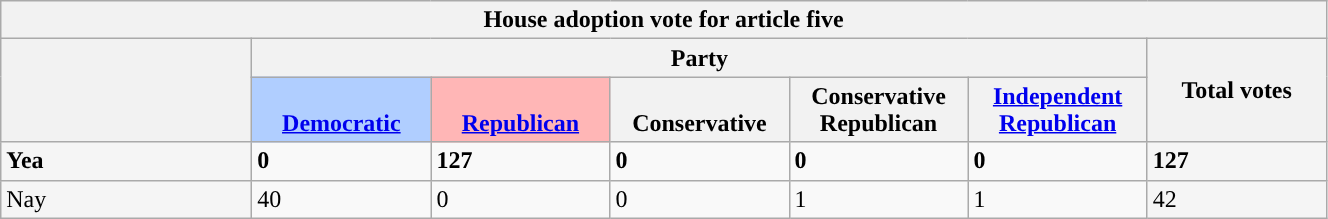<table class="wikitable">
<tr>
<th colspan=7>House adoption vote for article five</th>
</tr>
<tr>
<th rowspan=2></th>
<th colspan=5>Party</th>
<th rowspan=2>Total votes</th>
</tr>
<tr style="vertical-align:bottom;">
<th style="background:#b0ceff;"><a href='#'>Democratic</a></th>
<th style="background:#ffb6b6;"><a href='#'>Republican</a></th>
<th>Conservative</th>
<th>Conservative Republican</th>
<th><a href='#'>Independent Republican</a></th>
</tr>
<tr>
<td style="width: 10em; background:#F5F5F5"><strong>Yea</strong></td>
<td style="width: 7em;"><strong>0</strong></td>
<td style="width: 7em;"><strong>127</strong></td>
<td style="width: 7em;"><strong>0</strong></td>
<td style="width: 7em;"><strong>0</strong></td>
<td style="width: 7em;"><strong>0</strong></td>
<td style="width: 7em; background:#F5F5F5"><strong>127</strong></td>
</tr>
<tr>
<td style="background:#F5F5F5">Nay</td>
<td>40</td>
<td>0</td>
<td>0</td>
<td>1</td>
<td>1</td>
<td style="background:#F5F5F5">42</td>
</tr>
</table>
